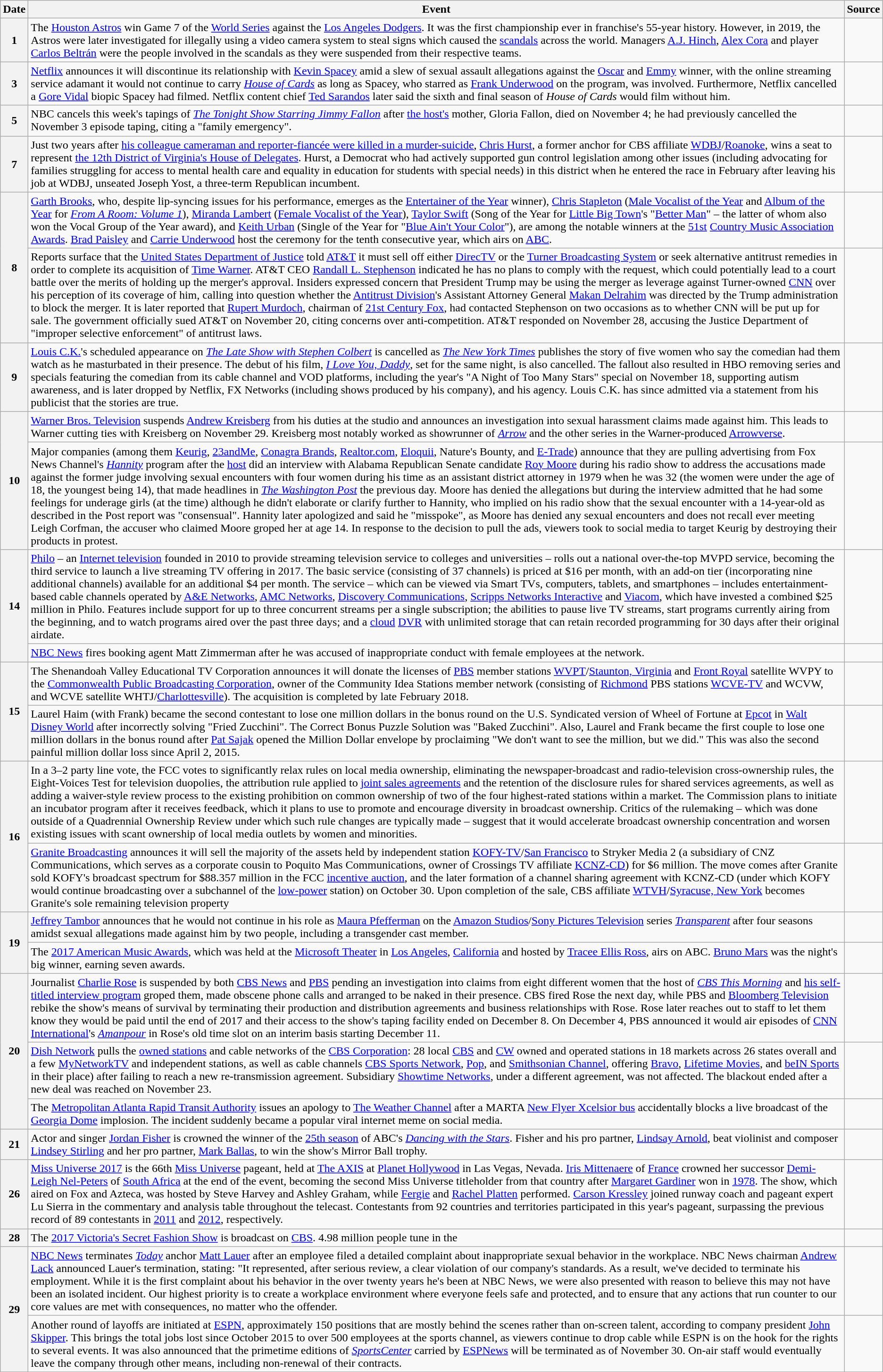<table class="wikitable">
<tr>
<th>Date</th>
<th>Event</th>
<th>Source</th>
</tr>
<tr>
<th>1</th>
<td>The <a href='#'>Houston Astros</a> win Game 7 of the <a href='#'>World Series</a> against the <a href='#'>Los Angeles Dodgers</a>. It was the first championship ever in franchise's 55-year history. However, in 2019, the Astros were later investigated for illegally using a video camera system to steal signs which caused the <a href='#'>scandals</a> across the world. Managers <a href='#'>A.J. Hinch</a>, <a href='#'>Alex Cora</a> and player <a href='#'>Carlos Beltrán</a> were the people involved in the scandals as they were suspended from their respective teams.</td>
</tr>
<tr>
<th>3</th>
<td><a href='#'>Netflix</a> announces it will discontinue its relationship with <a href='#'>Kevin Spacey</a> amid a slew of sexual assault allegations against the <a href='#'>Oscar</a> and <a href='#'>Emmy</a> winner, with the online streaming service adamant it would not continue to carry <em><a href='#'>House of Cards</a></em> as long as Spacey, who starred as <a href='#'>Frank Underwood</a> on the program, was involved. Furthermore, Netflix cancelled a <a href='#'>Gore Vidal</a> biopic Spacey had filmed. Netflix content chief <a href='#'>Ted Sarandos</a> later said the sixth and final season of <em>House of Cards</em> would film without him.</td>
<td></td>
</tr>
<tr>
<th>5</th>
<td>NBC cancels this week's tapings of <em><a href='#'>The Tonight Show Starring Jimmy Fallon</a></em> after <a href='#'>the host's</a> mother, Gloria Fallon, died on November 4; he had previously cancelled the November 3 episode taping, citing a "family emergency".</td>
<td></td>
</tr>
<tr>
<th>7</th>
<td>Just two years after <a href='#'>his colleague cameraman and reporter-fiancée were killed in a murder-suicide</a>, <a href='#'>Chris Hurst</a>, a former anchor for CBS affiliate <a href='#'>WDBJ</a>/<a href='#'>Roanoke</a>, wins a seat to represent <a href='#'>the 12th District of Virginia's House of Delegates</a>. Hurst, a Democrat who had actively supported gun control legislation among other issues (including advocating for families struggling for access to mental health care and equality in education for students with special needs) in this district when he entered the race in February after leaving his job at WDBJ, unseated Joseph Yost, a three-term Republican incumbent.</td>
<td></td>
</tr>
<tr>
<th rowspan="2">8</th>
<td><a href='#'>Garth Brooks</a>, who, despite lip-syncing issues for his performance, emerges as the <a href='#'>Entertainer of the Year</a> winner), <a href='#'>Chris Stapleton</a> (<a href='#'>Male Vocalist of the Year</a> and <a href='#'>Album of the Year</a> for <em><a href='#'>From A Room: Volume 1</a></em>), <a href='#'>Miranda Lambert</a> (<a href='#'>Female Vocalist of the Year</a>), <a href='#'>Taylor Swift</a> (Song of the Year for <a href='#'>Little Big Town</a>'s "<a href='#'>Better Man</a>" – the latter of whom also won the Vocal Group of the Year award), and <a href='#'>Keith Urban</a> (Single of the Year for "<a href='#'>Blue Ain't Your Color</a>"), are among the notable winners at the <a href='#'>51st</a> <a href='#'>Country Music Association Awards</a>. <a href='#'>Brad Paisley</a> and <a href='#'>Carrie Underwood</a> host the ceremony for the tenth consecutive year, which airs on <a href='#'>ABC</a>.</td>
<td></td>
</tr>
<tr>
<td>Reports surface that the <a href='#'>United States Department of Justice</a> told <a href='#'>AT&T</a> it must sell off either <a href='#'>DirecTV</a> or the <a href='#'>Turner Broadcasting System</a> or seek alternative antitrust remedies in order to complete its acquisition of <a href='#'>Time Warner</a>. AT&T CEO <a href='#'>Randall L. Stephenson</a> indicated he has no plans to comply with the request, which could potentially lead to a court battle over the merits of holding up the merger's approval. Insiders expressed concern that President Trump may be using the merger as leverage against Turner-owned <a href='#'>CNN</a> over his perception of its coverage of him, calling into question whether the <a href='#'>Antitrust Division</a>'s Assistant Attorney General <a href='#'>Makan Delrahim</a> was directed by the Trump administration to block the merger. It is later reported that <a href='#'>Rupert Murdoch</a>, chairman of <a href='#'>21st Century Fox</a>, had contacted Stephenson on two occasions as to whether CNN will be put up for sale. The government officially sued AT&T on November 20, citing concerns over anti-competition. AT&T responded on November 28, accusing the Justice Department of "improper selective enforcement" of antitrust laws.</td>
<td><br></td>
</tr>
<tr>
<th>9</th>
<td><a href='#'>Louis C.K.</a>'s scheduled appearance on <em><a href='#'>The Late Show with Stephen Colbert</a></em> is cancelled as <em><a href='#'>The New York Times</a></em> publishes the story of five women who say the comedian had them watch as he masturbated in their presence. The debut of his film, <em><a href='#'>I Love You, Daddy</a></em>, set for the same night, is also cancelled. The fallout also resulted in HBO removing series and specials featuring the comedian from its cable channel and VOD platforms, including the year's "A Night of Too Many Stars" special on November 18, supporting autism awareness, and is later dropped by Netflix, FX Networks (including shows produced by his company), and his agency. Louis C.K. has since admitted via a statement from his publicist that the stories are true.</td>
<td><br></td>
</tr>
<tr>
<th rowspan=2>10</th>
<td><a href='#'>Warner Bros. Television</a> suspends <a href='#'>Andrew Kreisberg</a> from his duties at the studio and announces an investigation into sexual harassment claims made against him. This leads to Warner cutting ties with Kreisberg on November 29. Kreisberg most notably worked as showrunner of <em><a href='#'>Arrow</a></em> and the other series in the Warner-produced <a href='#'>Arrowverse</a>.</td>
<td></td>
</tr>
<tr>
<td>Major companies (among them <a href='#'>Keurig</a>, <a href='#'>23andMe</a>, <a href='#'>Conagra Brands</a>, <a href='#'>Realtor.com</a>, <a href='#'>Eloquii</a>, Nature's Bounty, and <a href='#'>E-Trade</a>) announce that they are pulling advertising from Fox News Channel's <em><a href='#'>Hannity</a></em> program after the <a href='#'>host</a> did an interview with Alabama Republican Senate candidate <a href='#'>Roy Moore</a> during his radio show to address the accusations made against the former judge involving sexual encounters with four women during his time as an assistant district attorney in 1979 when he was 32 (the women were under the age of 18, the youngest being 14), that made headlines in <em><a href='#'>The Washington Post</a></em> the previous day. Moore has denied the allegations but during the interview admitted that he had some feelings for underage girls (at the time) although he didn't elaborate or clarify further to Hannity, who implied on his radio show that the sexual encounter with a 14-year-old as described in the Post report was "consensual". Hannity later apologized and said he "misspoke", as Moore has denied any sexual encounters and does not recall ever meeting Leigh Corfman, the accuser who claimed Moore groped her at age 14. In response to the decision to pull the ads, viewers took to social media to target Keurig by destroying their products in protest.</td>
<td><br></td>
</tr>
<tr>
<th rowspan=2>14</th>
<td><a href='#'>Philo</a> – an <a href='#'>Internet television</a> founded in 2010 to provide streaming television service to colleges and universities – rolls out a national over-the-top MVPD service, becoming the third service to launch a live streaming TV offering in 2017. The basic service (consisting of 37 channels) is priced at $16 per month, with an add-on tier (incorporating nine additional channels) available for an additional $4 per month. The service – which can be viewed via Smart TVs, computers, tablets, and smartphones – includes entertainment-based cable channels operated by <a href='#'>A&E Networks</a>, <a href='#'>AMC Networks</a>, <a href='#'>Discovery Communications</a>, <a href='#'>Scripps Networks Interactive</a> and <a href='#'>Viacom</a>, which have invested a combined $25 million in Philo. Features include support for up to three concurrent streams per a single subscription; the abilities to pause live TV streams, start programs currently airing from the beginning, and to watch programs aired over the past three days; and a <a href='#'>cloud</a> <a href='#'>DVR</a> with unlimited storage that can retain recorded programming for 30 days after their original airdate.</td>
<td></td>
</tr>
<tr>
<td><a href='#'>NBC News</a> fires booking agent Matt Zimmerman after he was accused of inappropriate conduct with female employees at the network.</td>
<td></td>
</tr>
<tr>
<th rowspan=2>15</th>
<td>The Shenandoah Valley Educational TV Corporation announces it will donate the licenses of <a href='#'>PBS</a> member stations <a href='#'>WVPT</a>/<a href='#'>Staunton, Virginia</a> and <a href='#'>Front Royal</a> satellite WVPY to the <a href='#'>Commonwealth Public Broadcasting Corporation</a>, owner of the Community Idea Stations member network (consisting of <a href='#'>Richmond</a> PBS stations <a href='#'>WCVE-TV</a> and WCVW, and WCVE satellite WHTJ/<a href='#'>Charlottesville</a>). The acquisition is completed by late February 2018.</td>
<td><br></td>
</tr>
<tr>
<td>Laurel Haim (with Frank) became the second contestant to lose one million dollars in the bonus round on the U.S. Syndicated version of Wheel of Fortune at <a href='#'>Epcot</a> in <a href='#'>Walt Disney World</a> after incorrectly solving "Fried Zucchini". The Correct Bonus Puzzle Solution was "Baked Zucchini". Also, Laurel and Frank became the first couple to lose one million dollars in the bonus round after <a href='#'>Pat Sajak</a> opened the Million Dollar envelope by proclaiming "We don't want to see the million, but we did." This was also the second painful million dollar loss since April 2, 2015.</td>
<td></td>
</tr>
<tr>
<th rowspan=2>16</th>
<td>In a 3–2 party line vote, the FCC votes to significantly relax rules on local media ownership, eliminating the newspaper-broadcast and radio-television cross-ownership rules, the Eight-Voices Test for television duopolies, the attribution rule applied to <a href='#'>joint sales agreements</a> and the retention of the disclosure rules for shared services agreements, as well as adding a waiver-style review process to the existing prohibition on common ownership of two of the four highest-rated stations within a market. The Commission plans to initiate an incubator program after it receives feedback, which it plans to use to promote and encourage diversity in broadcast ownership. Critics of the rulemaking – which was done outside of a Quadrennial Ownership Review under which such rule changes are typically made – suggest that it would accelerate broadcast ownership concentration and worsen existing issues with scant ownership of local media outlets by women and minorities.</td>
<td><br><br><br></td>
</tr>
<tr>
<td><a href='#'>Granite Broadcasting</a> announces it will sell the majority of the assets held by independent station <a href='#'>KOFY-TV</a>/<a href='#'>San Francisco</a> to Stryker Media 2 (a subsidiary of CNZ Communications, which serves as a corporate cousin to Poquito Mas Communications, owner of Crossings TV affiliate <a href='#'>KCNZ-CD</a>) for $6 million. The move comes after Granite sold KOFY's broadcast spectrum for $88.357 million in the FCC <a href='#'>incentive auction</a>, and the later formation of a channel sharing agreement with KCNZ-CD (under which KOFY would continue broadcasting over a subchannel of the <a href='#'>low-power</a> station) on October 30. Upon completion of the sale, CBS affiliate <a href='#'>WTVH</a>/<a href='#'>Syracuse, New York</a> becomes Granite's sole remaining television property</td>
<td><br></td>
</tr>
<tr>
<th rowspan=2>19</th>
<td><a href='#'>Jeffrey Tambor</a> announces that he would not continue in his role as <a href='#'>Maura Pfefferman</a> on the <a href='#'>Amazon Studios</a>/<a href='#'>Sony Pictures Television</a> series <em><a href='#'>Transparent</a></em> after four seasons amidst sexual allegations made against him by two people, including a transgender cast member.</td>
<td></td>
</tr>
<tr>
<td>The <a href='#'>2017 American Music Awards</a>, which was held at the <a href='#'>Microsoft Theater</a> in <a href='#'>Los Angeles</a>, <a href='#'>California</a> and hosted by <a href='#'>Tracee Ellis Ross</a>, airs on ABC. <a href='#'>Bruno Mars</a> was the night's big winner, earning seven awards.</td>
<td></td>
</tr>
<tr>
<th rowspan=3>20</th>
<td>Journalist <a href='#'>Charlie Rose</a> is suspended by both <a href='#'>CBS News</a> and <a href='#'>PBS</a> pending an investigation into claims from eight different women that the host of <em><a href='#'>CBS This Morning</a></em> and <a href='#'>his self-titled interview program</a> groped them, made obscene phone calls and arranged to be naked in their presence. CBS fired Rose the next day, while PBS and <a href='#'>Bloomberg Television</a> rebike the show's means of survival by terminating their production and distribution agreements and business relationships with Rose. Rose later reaches out to staff to let them know they would be paid until the end of 2017 and their access to the show's taping facility ended on December 8. On December 4, PBS announced it would air episodes of <a href='#'>CNN International</a>'s <em><a href='#'>Amanpour</a></em> in Rose's old time slot on an interim basis starting December 11.</td>
<td><br></td>
</tr>
<tr>
<td><a href='#'>Dish Network</a> pulls the <a href='#'>owned stations</a> and cable networks of the <a href='#'>CBS Corporation</a>: 28 local <a href='#'>CBS</a> and <a href='#'>CW</a> owned and operated stations in 18 markets across 26 states overall and a few <a href='#'>MyNetworkTV</a> and independent stations, as well as cable channels <a href='#'>CBS Sports Network</a>, <a href='#'>Pop</a>, and <a href='#'>Smithsonian Channel</a>, offering <a href='#'>Bravo</a>, <a href='#'>Lifetime Movies</a>, and <a href='#'>beIN Sports</a> in their place) after failing to reach a new re-transmission agreement. Subsidiary <a href='#'>Showtime Networks</a>, under a different agreement, was not affected. The blackout ended after a new deal was reached on November 23.</td>
<td></td>
</tr>
<tr>
<td>The <a href='#'>Metropolitan Atlanta Rapid Transit Authority</a> issues an apology to <a href='#'>The Weather Channel</a> after a MARTA <a href='#'>New Flyer Xcelsior bus</a> accidentally blocks a live broadcast of the <a href='#'>Georgia Dome</a> implosion. The incident suddenly became a popular viral internet meme on social media.</td>
<td></td>
</tr>
<tr>
<th>21</th>
<td>Actor and singer <a href='#'>Jordan Fisher</a> is crowned the winner of the <a href='#'>25th season</a> of ABC's <em><a href='#'>Dancing with the Stars</a></em>. Fisher and his pro partner, <a href='#'>Lindsay Arnold</a>, beat violinist and composer <a href='#'>Lindsey Stirling</a> and her pro partner, <a href='#'>Mark Ballas</a>, to win the show's Mirror Ball trophy.</td>
<td></td>
</tr>
<tr>
<th>26</th>
<td><a href='#'>Miss Universe 2017</a> is the 66th <a href='#'>Miss Universe</a> pageant, held at <a href='#'>The AXIS</a> at <a href='#'>Planet Hollywood</a> in Las Vegas, Nevada. <a href='#'>Iris Mittenaere</a> of <a href='#'>France</a> crowned her successor <a href='#'>Demi-Leigh Nel-Peters</a> of <a href='#'>South Africa</a> at the end of the event, becoming the second Miss Universe titleholder from that country after <a href='#'>Margaret Gardiner</a> won in <a href='#'>1978</a>. The show, which aired on Fox and Azteca, was hosted by Steve Harvey and Ashley Graham, while <a href='#'>Fergie</a> and <a href='#'>Rachel Platten</a> performed. <a href='#'>Carson Kressley</a> joined runway coach and pageant expert Lu Sierra in the commentary and analysis table throughout the telecast. Contestants from 92 countries and territories participated in this year's pageant, surpassing the previous record of 89 contestants in <a href='#'>2011</a> and <a href='#'>2012</a>, respectively.</td>
<td></td>
</tr>
<tr>
<th>28</th>
<td>The <a href='#'>2017 Victoria's Secret Fashion Show</a> is broadcast on <a href='#'>CBS</a>. 4.98 million people tune in the</td>
<td></td>
</tr>
<tr>
<th rowspan="2">29</th>
<td><a href='#'>NBC News</a> terminates <em><a href='#'>Today</a></em> anchor <a href='#'>Matt Lauer</a> after an employee filed a detailed complaint about inappropriate sexual behavior in the workplace. NBC News chairman <a href='#'>Andrew Lack</a> announced Lauer's termination, stating: "It represented, after serious review, a clear violation of our company's standards. As a result, we've decided to terminate his employment. While it is the first complaint about his behavior in the over twenty years he's been at NBC News, we were also presented with reason to believe this may not have been an isolated incident. Our highest priority is to create a workplace environment where everyone feels safe and protected, and to ensure that any actions that run counter to our core values are met with consequences, no matter who the offender.</td>
<td></td>
</tr>
<tr>
<td>Another round of layoffs are initiated at <a href='#'>ESPN</a>, approximately 150 positions that are mostly behind the scenes rather than on-screen talent, according to company president <a href='#'>John Skipper</a>. This brings the total jobs lost since October 2015 to over 500 employees at the sports channel, as viewers continue to drop cable while ESPN is on the hook for the rights to several events. It was also announced that the primetime editions of <em><a href='#'>SportsCenter</a></em> carried by <a href='#'>ESPNews</a> will be terminated as of November 30. On-air staff would eventually leave the company through other means, including non-renewal of their contracts.</td>
<td></td>
</tr>
</table>
